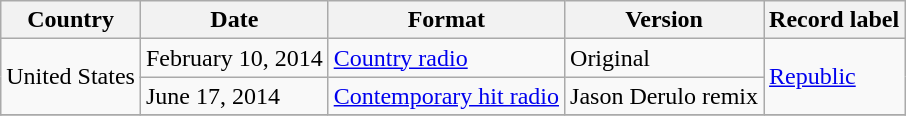<table class="wikitable plainrowheaders">
<tr>
<th scope="col">Country</th>
<th scope="col">Date</th>
<th scope="col">Format</th>
<th scope="col">Version</th>
<th scope="col">Record label</th>
</tr>
<tr>
<td rowspan="2">United States</td>
<td>February 10, 2014</td>
<td><a href='#'>Country radio</a></td>
<td>Original</td>
<td rowspan="2"><a href='#'>Republic</a></td>
</tr>
<tr>
<td>June 17, 2014</td>
<td><a href='#'>Contemporary hit radio</a></td>
<td>Jason Derulo remix</td>
</tr>
<tr>
</tr>
</table>
